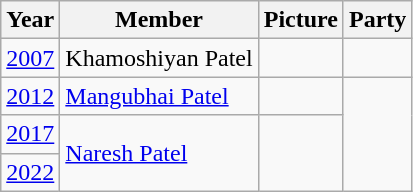<table class="wikitable sortable">
<tr>
<th>Year</th>
<th>Member</th>
<th>Picture</th>
<th colspan="2">Party</th>
</tr>
<tr>
<td><a href='#'>2007</a></td>
<td>Khamoshiyan Patel</td>
<td></td>
<td></td>
</tr>
<tr>
<td><a href='#'>2012</a></td>
<td><a href='#'>Mangubhai Patel</a></td>
<td></td>
</tr>
<tr>
<td><a href='#'>2017</a></td>
<td rowspan="2"><a href='#'>Naresh Patel</a></td>
<td rowspan="2"></td>
</tr>
<tr>
<td><a href='#'>2022</a></td>
</tr>
</table>
